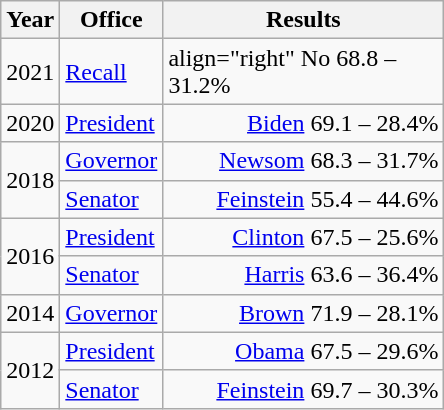<table class=wikitable>
<tr>
<th width="30">Year</th>
<th width="60">Office</th>
<th width="180">Results</th>
</tr>
<tr>
<td>2021</td>
<td><a href='#'>Recall</a></td>
<td>align="right"  No 68.8 – 31.2%</td>
</tr>
<tr>
<td>2020</td>
<td><a href='#'>President</a></td>
<td align="right" ><a href='#'>Biden</a> 69.1 – 28.4%</td>
</tr>
<tr>
<td rowspan="2">2018</td>
<td><a href='#'>Governor</a></td>
<td align="right" ><a href='#'>Newsom</a> 68.3 – 31.7%</td>
</tr>
<tr>
<td><a href='#'>Senator</a></td>
<td align="right" ><a href='#'>Feinstein</a> 55.4 – 44.6%</td>
</tr>
<tr>
<td rowspan="2">2016</td>
<td><a href='#'>President</a></td>
<td align="right" ><a href='#'>Clinton</a> 67.5 – 25.6%</td>
</tr>
<tr>
<td><a href='#'>Senator</a></td>
<td align="right" ><a href='#'>Harris</a> 63.6 – 36.4%</td>
</tr>
<tr>
<td>2014</td>
<td><a href='#'>Governor</a></td>
<td align="right" ><a href='#'>Brown</a> 71.9 – 28.1%</td>
</tr>
<tr>
<td rowspan="2">2012</td>
<td><a href='#'>President</a></td>
<td align="right" ><a href='#'>Obama</a> 67.5 – 29.6%</td>
</tr>
<tr>
<td><a href='#'>Senator</a></td>
<td align="right" ><a href='#'>Feinstein</a> 69.7 – 30.3%</td>
</tr>
</table>
